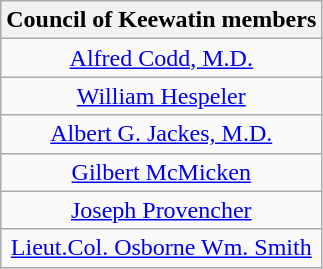<table class="wikitable" align="left">
<tr>
<th>Council of Keewatin members</th>
</tr>
<tr>
<td align=center><a href='#'>Alfred Codd, M.D.</a></td>
</tr>
<tr>
<td align=center><a href='#'>William Hespeler</a></td>
</tr>
<tr>
<td align=center><a href='#'>Albert G. Jackes, M.D.</a></td>
</tr>
<tr>
<td align=center><a href='#'>Gilbert McMicken</a></td>
</tr>
<tr>
<td align=center><a href='#'>Joseph Provencher</a></td>
</tr>
<tr>
<td align=center><a href='#'>Lieut.Col. Osborne Wm. Smith</a></td>
</tr>
</table>
